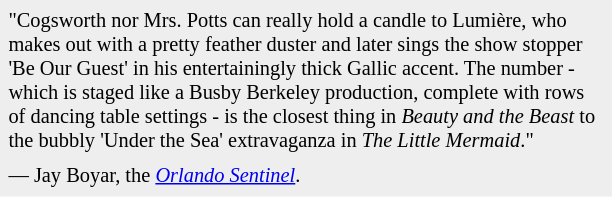<table class="toccolours" style="float:left; margin-left:1em; margin-right:2em; font-size:85%; background:#eee; color:black; width:30em; max-width:40%;" cellspacing="5">
<tr>
<td style="text-align: left;">"Cogsworth nor Mrs. Potts can really hold a candle to Lumière, who makes out with a pretty feather duster and later sings the show stopper 'Be Our Guest' in his entertainingly thick Gallic accent. The number - which is staged like a Busby Berkeley production, complete with rows of dancing table settings - is the closest thing in <em>Beauty and the Beast</em> to the bubbly 'Under the Sea' extravaganza in <em>The Little Mermaid</em>."</td>
</tr>
<tr>
<td style="text-align: left;">— Jay Boyar, the <em><a href='#'>Orlando Sentinel</a></em>.</td>
</tr>
</table>
